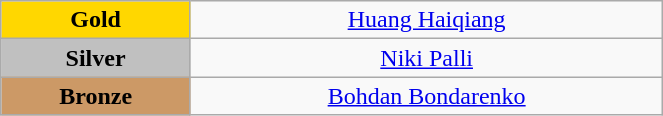<table class="wikitable" style="text-align:center; " width="35%">
<tr>
<td bgcolor="gold"><strong>Gold</strong></td>
<td><a href='#'>Huang Haiqiang</a><br>  <small><em></em></small></td>
</tr>
<tr>
<td bgcolor="silver"><strong>Silver</strong></td>
<td><a href='#'>Niki Palli</a><br>  <small><em></em></small></td>
</tr>
<tr>
<td bgcolor="CC9966"><strong>Bronze</strong></td>
<td><a href='#'>Bohdan Bondarenko</a><br>  <small><em></em></small></td>
</tr>
</table>
